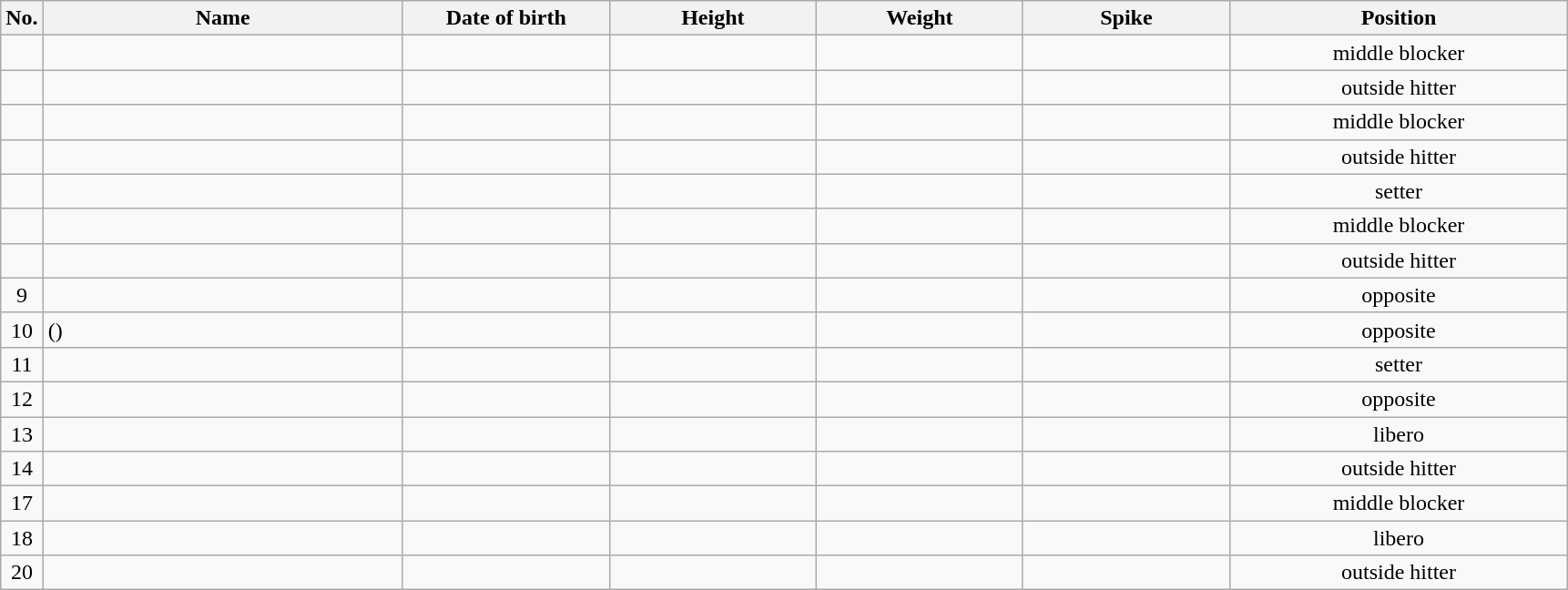<table class="wikitable sortable" style="font-size:100%; text-align:center;">
<tr>
<th>No.</th>
<th style="width:16em">Name</th>
<th style="width:9em">Date of birth</th>
<th style="width:9em">Height</th>
<th style="width:9em">Weight</th>
<th style="width:9em">Spike</th>
<th style="width:15em">Position</th>
</tr>
<tr>
<td></td>
<td align=left> </td>
<td align=right></td>
<td></td>
<td></td>
<td></td>
<td>middle blocker</td>
</tr>
<tr>
<td></td>
<td align=left> </td>
<td align=right></td>
<td></td>
<td></td>
<td></td>
<td>outside hitter</td>
</tr>
<tr>
<td></td>
<td align=left> </td>
<td align=right></td>
<td></td>
<td></td>
<td></td>
<td>middle blocker</td>
</tr>
<tr>
<td></td>
<td align=left> </td>
<td align=right></td>
<td></td>
<td></td>
<td></td>
<td>outside hitter</td>
</tr>
<tr>
<td></td>
<td align=left> </td>
<td align=right></td>
<td></td>
<td></td>
<td></td>
<td>setter</td>
</tr>
<tr>
<td></td>
<td align=left> </td>
<td align=right></td>
<td></td>
<td></td>
<td></td>
<td>middle blocker</td>
</tr>
<tr>
<td></td>
<td align=left> </td>
<td align=right></td>
<td></td>
<td></td>
<td></td>
<td>outside hitter</td>
</tr>
<tr>
<td>9</td>
<td align=left> </td>
<td align=right></td>
<td></td>
<td></td>
<td></td>
<td>opposite</td>
</tr>
<tr>
<td>10</td>
<td align=left>  ()</td>
<td align=right></td>
<td></td>
<td></td>
<td></td>
<td>opposite</td>
</tr>
<tr>
<td>11</td>
<td align=left> </td>
<td align=right></td>
<td></td>
<td></td>
<td></td>
<td>setter</td>
</tr>
<tr>
<td>12</td>
<td align=left> </td>
<td align=right></td>
<td></td>
<td></td>
<td></td>
<td>opposite</td>
</tr>
<tr>
<td>13</td>
<td align=left> </td>
<td align=right></td>
<td></td>
<td></td>
<td></td>
<td>libero</td>
</tr>
<tr>
<td>14</td>
<td align=left> </td>
<td align=right></td>
<td></td>
<td></td>
<td></td>
<td>outside hitter</td>
</tr>
<tr>
<td>17</td>
<td align=left> </td>
<td align=right></td>
<td></td>
<td></td>
<td></td>
<td>middle blocker</td>
</tr>
<tr>
<td>18</td>
<td align=left> </td>
<td align=right></td>
<td></td>
<td></td>
<td></td>
<td>libero</td>
</tr>
<tr>
<td>20</td>
<td align=left> </td>
<td align=right></td>
<td></td>
<td></td>
<td></td>
<td>outside hitter</td>
</tr>
</table>
